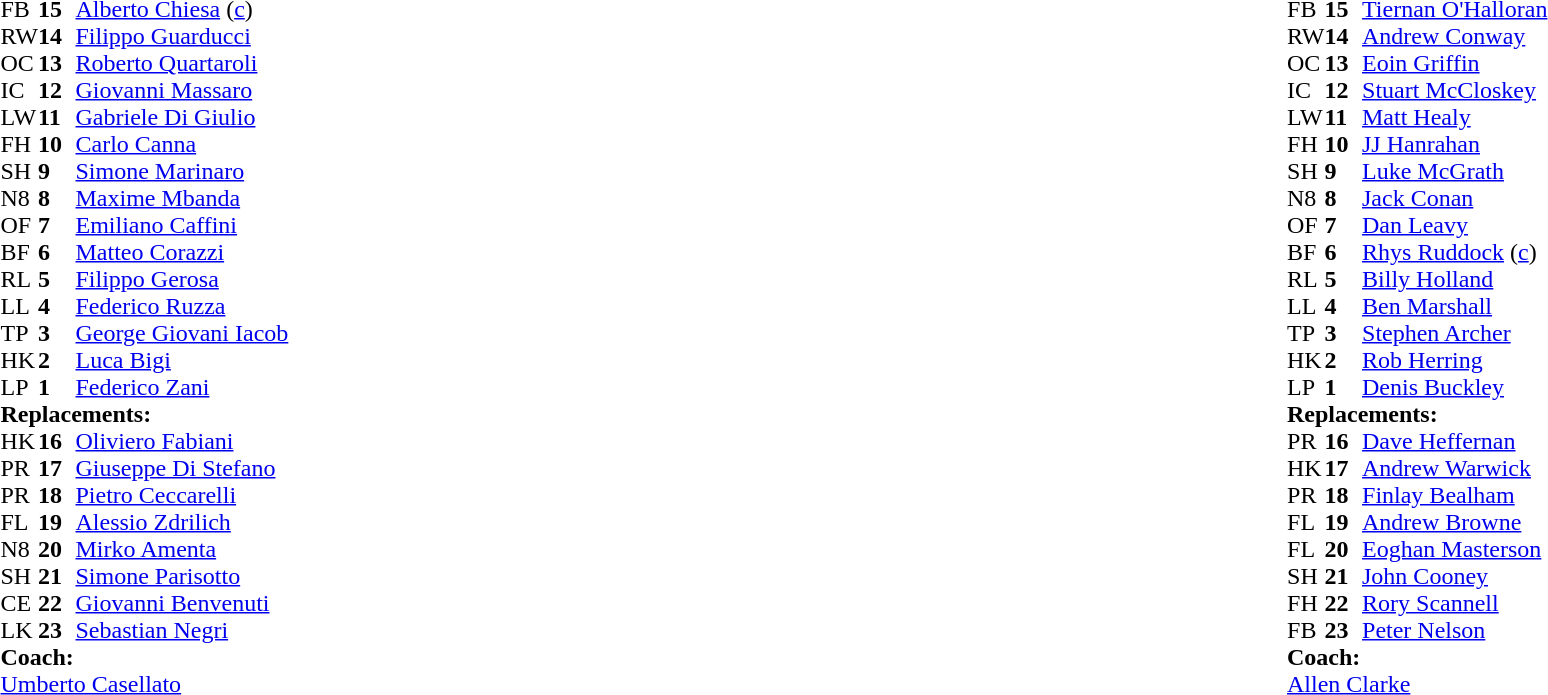<table style="width:100%;">
<tr>
<td style="vertical-align:top; width:50%"><br><table cellspacing="0" cellpadding="0">
<tr>
<th width="25"></th>
<th width="25"></th>
</tr>
<tr>
<td>FB</td>
<td><strong>15</strong></td>
<td><a href='#'>Alberto Chiesa</a> (<a href='#'>c</a>)</td>
</tr>
<tr>
<td>RW</td>
<td><strong>14</strong></td>
<td><a href='#'>Filippo Guarducci</a></td>
<td></td>
<td></td>
<td></td>
<td></td>
<td></td>
</tr>
<tr>
<td>OC</td>
<td><strong>13</strong></td>
<td><a href='#'>Roberto Quartaroli</a></td>
</tr>
<tr>
<td>IC</td>
<td><strong>12</strong></td>
<td><a href='#'>Giovanni Massaro</a></td>
<td></td>
<td></td>
</tr>
<tr>
<td>LW</td>
<td><strong>11</strong></td>
<td><a href='#'>Gabriele Di Giulio</a></td>
</tr>
<tr>
<td>FH</td>
<td><strong>10</strong></td>
<td><a href='#'>Carlo Canna</a></td>
</tr>
<tr>
<td>SH</td>
<td><strong>9</strong></td>
<td><a href='#'>Simone Marinaro</a></td>
</tr>
<tr>
<td>N8</td>
<td><strong>8</strong></td>
<td><a href='#'>Maxime Mbanda</a></td>
</tr>
<tr>
<td>OF</td>
<td><strong>7</strong></td>
<td><a href='#'>Emiliano Caffini</a></td>
<td></td>
<td></td>
</tr>
<tr>
<td>BF</td>
<td><strong>6</strong></td>
<td><a href='#'>Matteo Corazzi</a></td>
<td></td>
<td></td>
</tr>
<tr>
<td>RL</td>
<td><strong>5</strong></td>
<td><a href='#'>Filippo Gerosa</a></td>
<td></td>
<td></td>
</tr>
<tr>
<td>LL</td>
<td><strong>4</strong></td>
<td><a href='#'>Federico Ruzza</a></td>
</tr>
<tr>
<td>TP</td>
<td><strong>3</strong></td>
<td><a href='#'>George Giovani Iacob</a></td>
<td></td>
<td></td>
<td></td>
<td></td>
</tr>
<tr>
<td>HK</td>
<td><strong>2</strong></td>
<td><a href='#'>Luca Bigi</a></td>
<td></td>
<td></td>
</tr>
<tr>
<td>LP</td>
<td><strong>1</strong></td>
<td><a href='#'>Federico Zani</a></td>
<td></td>
<td></td>
<td></td>
<td></td>
<td></td>
</tr>
<tr>
<td colspan=3><strong>Replacements:</strong></td>
</tr>
<tr>
<td>HK</td>
<td><strong>16</strong></td>
<td><a href='#'>Oliviero Fabiani</a></td>
<td></td>
<td></td>
</tr>
<tr>
<td>PR</td>
<td><strong>17</strong></td>
<td><a href='#'>Giuseppe Di Stefano</a></td>
<td></td>
<td></td>
</tr>
<tr>
<td>PR</td>
<td><strong>18</strong></td>
<td><a href='#'>Pietro Ceccarelli</a></td>
<td></td>
<td></td>
<td></td>
<td></td>
</tr>
<tr>
<td>FL</td>
<td><strong>19</strong></td>
<td><a href='#'>Alessio Zdrilich</a></td>
<td></td>
<td></td>
</tr>
<tr>
<td>N8</td>
<td><strong>20</strong></td>
<td><a href='#'>Mirko Amenta</a></td>
<td></td>
<td></td>
</tr>
<tr>
<td>SH</td>
<td><strong>21</strong></td>
<td><a href='#'>Simone Parisotto</a></td>
</tr>
<tr>
<td>CE</td>
<td><strong>22</strong></td>
<td><a href='#'>Giovanni Benvenuti</a></td>
<td></td>
<td></td>
</tr>
<tr>
<td>LK</td>
<td><strong>23</strong></td>
<td><a href='#'>Sebastian Negri</a></td>
<td></td>
<td></td>
</tr>
<tr>
<td colspan=3><strong>Coach:</strong></td>
</tr>
<tr>
<td colspan="4"> <a href='#'>Umberto Casellato</a></td>
</tr>
</table>
</td>
<td style="vertical-align:top; width:50%"><br><table cellspacing="0" cellpadding="0" style="margin:auto">
<tr>
<th width="25"></th>
<th width="25"></th>
</tr>
<tr>
<td>FB</td>
<td><strong>15</strong></td>
<td><a href='#'>Tiernan O'Halloran</a></td>
</tr>
<tr>
<td>RW</td>
<td><strong>14</strong></td>
<td><a href='#'>Andrew Conway</a></td>
<td></td>
<td></td>
</tr>
<tr>
<td>OC</td>
<td><strong>13</strong></td>
<td><a href='#'>Eoin Griffin</a></td>
</tr>
<tr>
<td>IC</td>
<td><strong>12</strong></td>
<td><a href='#'>Stuart McCloskey</a></td>
<td></td>
<td></td>
</tr>
<tr>
<td>LW</td>
<td><strong>11</strong></td>
<td><a href='#'>Matt Healy</a></td>
</tr>
<tr>
<td>FH</td>
<td><strong>10</strong></td>
<td><a href='#'>JJ Hanrahan</a></td>
</tr>
<tr>
<td>SH</td>
<td><strong>9</strong></td>
<td><a href='#'>Luke McGrath</a></td>
<td></td>
<td></td>
</tr>
<tr>
<td>N8</td>
<td><strong>8</strong></td>
<td><a href='#'>Jack Conan</a></td>
</tr>
<tr>
<td>OF</td>
<td><strong>7</strong></td>
<td><a href='#'>Dan Leavy</a></td>
</tr>
<tr>
<td>BF</td>
<td><strong>6</strong></td>
<td><a href='#'>Rhys Ruddock</a> (<a href='#'>c</a>)</td>
<td></td>
<td></td>
</tr>
<tr>
<td>RL</td>
<td><strong>5</strong></td>
<td><a href='#'>Billy Holland</a></td>
<td></td>
<td></td>
</tr>
<tr>
<td>LL</td>
<td><strong>4</strong></td>
<td><a href='#'>Ben Marshall</a></td>
</tr>
<tr>
<td>TP</td>
<td><strong>3</strong></td>
<td><a href='#'>Stephen Archer</a></td>
<td></td>
<td></td>
</tr>
<tr>
<td>HK</td>
<td><strong>2</strong></td>
<td><a href='#'>Rob Herring</a></td>
<td></td>
<td></td>
</tr>
<tr>
<td>LP</td>
<td><strong>1</strong></td>
<td><a href='#'>Denis Buckley</a></td>
<td></td>
<td></td>
</tr>
<tr>
<td colspan=3><strong>Replacements:</strong></td>
</tr>
<tr>
<td>PR</td>
<td><strong>16</strong></td>
<td><a href='#'>Dave Heffernan</a></td>
<td></td>
<td></td>
</tr>
<tr>
<td>HK</td>
<td><strong>17</strong></td>
<td><a href='#'>Andrew Warwick</a></td>
<td></td>
<td></td>
</tr>
<tr>
<td>PR</td>
<td><strong>18</strong></td>
<td><a href='#'>Finlay Bealham</a></td>
<td></td>
<td></td>
</tr>
<tr>
<td>FL</td>
<td><strong>19</strong></td>
<td><a href='#'>Andrew Browne</a></td>
<td></td>
<td></td>
</tr>
<tr>
<td>FL</td>
<td><strong>20</strong></td>
<td><a href='#'>Eoghan Masterson</a></td>
<td></td>
<td></td>
</tr>
<tr>
<td>SH</td>
<td><strong>21</strong></td>
<td><a href='#'>John Cooney</a></td>
<td></td>
<td></td>
</tr>
<tr>
<td>FH</td>
<td><strong>22</strong></td>
<td><a href='#'>Rory Scannell</a></td>
<td></td>
<td></td>
</tr>
<tr>
<td>FB</td>
<td><strong>23</strong></td>
<td><a href='#'>Peter Nelson</a></td>
<td></td>
<td></td>
</tr>
<tr>
<td colspan=3><strong>Coach:</strong></td>
</tr>
<tr>
<td colspan="4"> <a href='#'>Allen Clarke</a></td>
</tr>
</table>
</td>
</tr>
</table>
